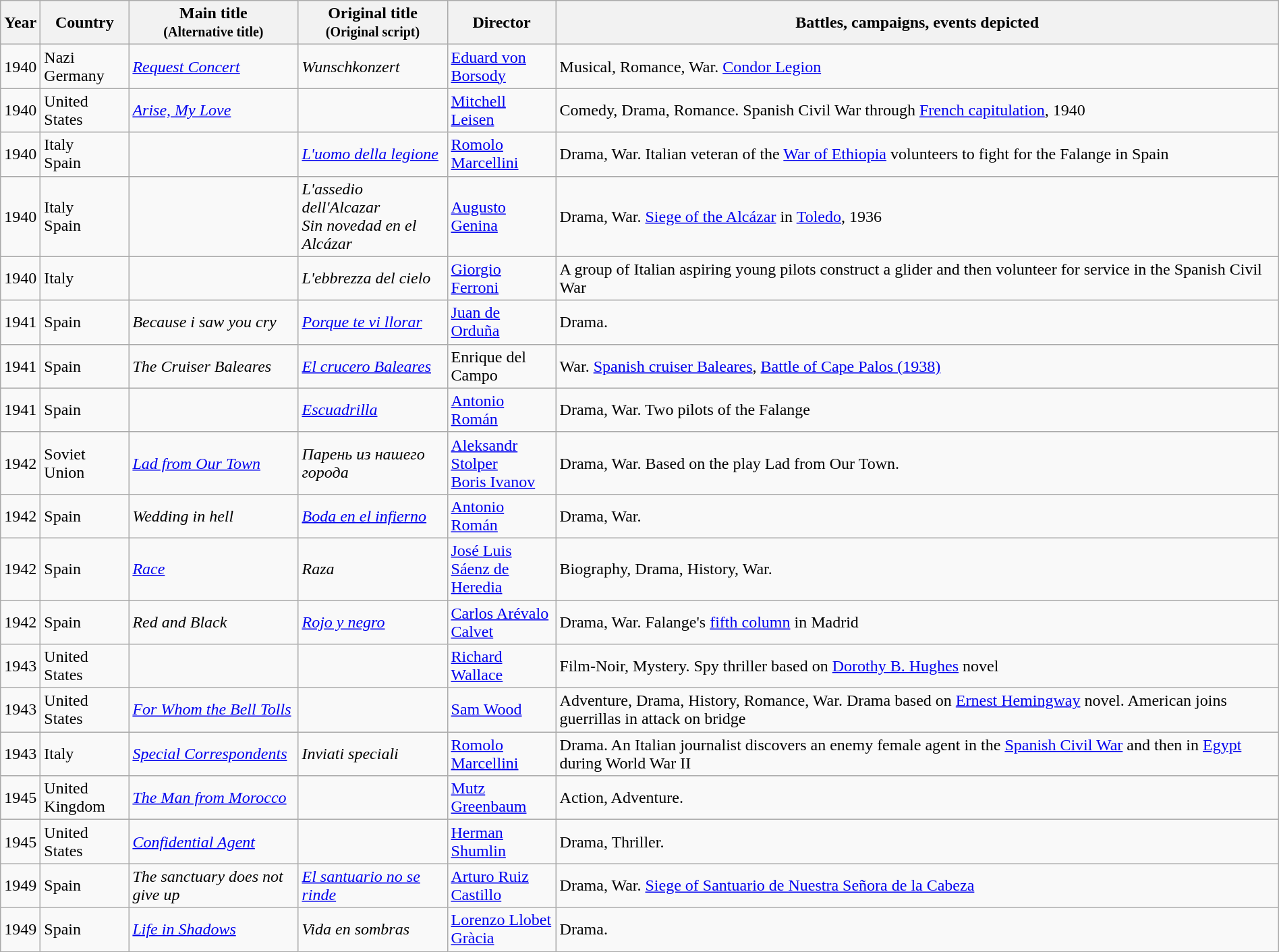<table class="wikitable sortable" style="width:100%;">
<tr>
<th class="unsortable">Year</th>
<th width= 80>Country</th>
<th width=160>Main title<br><small>(Alternative title)</small></th>
<th width=140>Original title<br><small>(Original script)</small></th>
<th width=100>Director</th>
<th class="unsortable">Battles, campaigns, events depicted</th>
</tr>
<tr>
<td>1940</td>
<td>Nazi Germany</td>
<td><em><a href='#'>Request Concert</a></em></td>
<td><em>Wunschkonzert</em></td>
<td><a href='#'>Eduard von Borsody</a></td>
<td>Musical, Romance, War. <a href='#'>Condor Legion</a></td>
</tr>
<tr>
<td>1940</td>
<td>United States</td>
<td><em><a href='#'>Arise, My Love</a></em></td>
<td></td>
<td><a href='#'>Mitchell Leisen</a></td>
<td>Comedy, Drama, Romance. Spanish Civil War through <a href='#'>French capitulation</a>, 1940</td>
</tr>
<tr>
<td>1940</td>
<td>Italy<br>Spain</td>
<td><em></em></td>
<td><em><a href='#'>L'uomo della legione</a></em></td>
<td><a href='#'>Romolo Marcellini</a></td>
<td>Drama, War. Italian veteran of the <a href='#'>War of Ethiopia</a> volunteers to fight for the Falange in Spain</td>
</tr>
<tr>
<td>1940</td>
<td>Italy<br>Spain</td>
<td><em></em></td>
<td><em>L'assedio dell'Alcazar</em><br><em>Sin novedad en el Alcázar</em></td>
<td><a href='#'>Augusto Genina</a></td>
<td>Drama, War. <a href='#'>Siege of the Alcázar</a> in <a href='#'>Toledo</a>, 1936</td>
</tr>
<tr>
<td>1940</td>
<td>Italy</td>
<td><em></em></td>
<td><em>L'ebbrezza del cielo</em></td>
<td><a href='#'>Giorgio Ferroni</a></td>
<td>A group of Italian aspiring young pilots construct a glider and then volunteer for service in the Spanish Civil War</td>
</tr>
<tr>
<td>1941</td>
<td>Spain</td>
<td><em>Because i saw you cry</em></td>
<td><em><a href='#'>Porque te vi llorar</a></em></td>
<td><a href='#'>Juan de Orduña</a></td>
<td>Drama.</td>
</tr>
<tr>
<td>1941</td>
<td>Spain</td>
<td><em>The Cruiser Baleares</em></td>
<td><em><a href='#'>El crucero Baleares</a></em></td>
<td>Enrique del Campo</td>
<td>War. <a href='#'>Spanish cruiser Baleares</a>, <a href='#'>Battle of Cape Palos (1938)</a></td>
</tr>
<tr>
<td>1941</td>
<td>Spain</td>
<td><em></em></td>
<td><em><a href='#'>Escuadrilla</a></em></td>
<td><a href='#'>Antonio Román</a></td>
<td>Drama, War. Two pilots of the Falange</td>
</tr>
<tr>
<td>1942</td>
<td>Soviet Union</td>
<td><em><a href='#'>Lad from Our Town</a></em></td>
<td><em>Парень из нашего города</em></td>
<td><a href='#'>Aleksandr Stolper</a><br><a href='#'>Boris Ivanov</a></td>
<td>Drama, War. Based on the play Lad from Our Town.</td>
</tr>
<tr>
<td>1942</td>
<td>Spain</td>
<td><em>Wedding in hell</em></td>
<td><em><a href='#'>Boda en el infierno</a></em></td>
<td><a href='#'>Antonio Román</a></td>
<td>Drama, War.</td>
</tr>
<tr>
<td>1942</td>
<td>Spain</td>
<td><em><a href='#'>Race</a></em></td>
<td><em>Raza</em></td>
<td><a href='#'>José Luis Sáenz de Heredia</a></td>
<td>Biography, Drama, History, War.</td>
</tr>
<tr>
<td>1942</td>
<td>Spain</td>
<td><em>Red and Black</em></td>
<td><em><a href='#'>Rojo y negro</a></em></td>
<td><a href='#'>Carlos Arévalo Calvet</a></td>
<td>Drama, War. Falange's <a href='#'>fifth column</a> in Madrid</td>
</tr>
<tr>
<td>1943</td>
<td>United States</td>
<td><em></em></td>
<td></td>
<td><a href='#'>Richard Wallace</a></td>
<td>Film-Noir, Mystery. Spy thriller based on <a href='#'>Dorothy B. Hughes</a> novel</td>
</tr>
<tr>
<td>1943</td>
<td>United States</td>
<td><em><a href='#'>For Whom the Bell Tolls</a></em></td>
<td></td>
<td><a href='#'>Sam Wood</a></td>
<td>Adventure, Drama, History, Romance, War. Drama based on <a href='#'>Ernest Hemingway</a> novel. American joins guerrillas in attack on bridge</td>
</tr>
<tr>
<td>1943</td>
<td>Italy</td>
<td><em><a href='#'>Special Correspondents</a></em></td>
<td><em>Inviati speciali</em></td>
<td><a href='#'>Romolo Marcellini</a></td>
<td>Drama. An Italian journalist discovers an enemy female agent in the <a href='#'>Spanish Civil War</a> and then in <a href='#'>Egypt</a> during World War II</td>
</tr>
<tr>
<td>1945</td>
<td>United Kingdom</td>
<td><em><a href='#'>The Man from Morocco</a></em></td>
<td></td>
<td><a href='#'>Mutz Greenbaum</a></td>
<td>Action, Adventure.</td>
</tr>
<tr>
<td>1945</td>
<td>United States</td>
<td><em><a href='#'>Confidential Agent</a></em></td>
<td></td>
<td><a href='#'>Herman Shumlin</a></td>
<td>Drama, Thriller.</td>
</tr>
<tr>
<td>1949</td>
<td>Spain</td>
<td><em>The sanctuary does not give up</em></td>
<td><em><a href='#'>El santuario no se rinde</a></em></td>
<td><a href='#'>Arturo Ruiz Castillo</a></td>
<td>Drama, War. <a href='#'>Siege of Santuario de Nuestra Señora de la Cabeza</a></td>
</tr>
<tr>
<td>1949</td>
<td>Spain</td>
<td><em><a href='#'>Life in Shadows</a></em></td>
<td><em>Vida en sombras</em></td>
<td><a href='#'>Lorenzo Llobet Gràcia</a></td>
<td>Drama.</td>
</tr>
</table>
